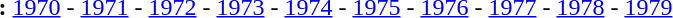<table id="toc" border="0">
<tr>
<th>:</th>
<td><a href='#'>1970</a> - <a href='#'>1971</a> - <a href='#'>1972</a> - <a href='#'>1973</a> - <a href='#'>1974</a> - <a href='#'>1975</a> - <a href='#'>1976</a> - <a href='#'>1977</a> - <a href='#'>1978</a> - <a href='#'>1979</a></td>
</tr>
</table>
